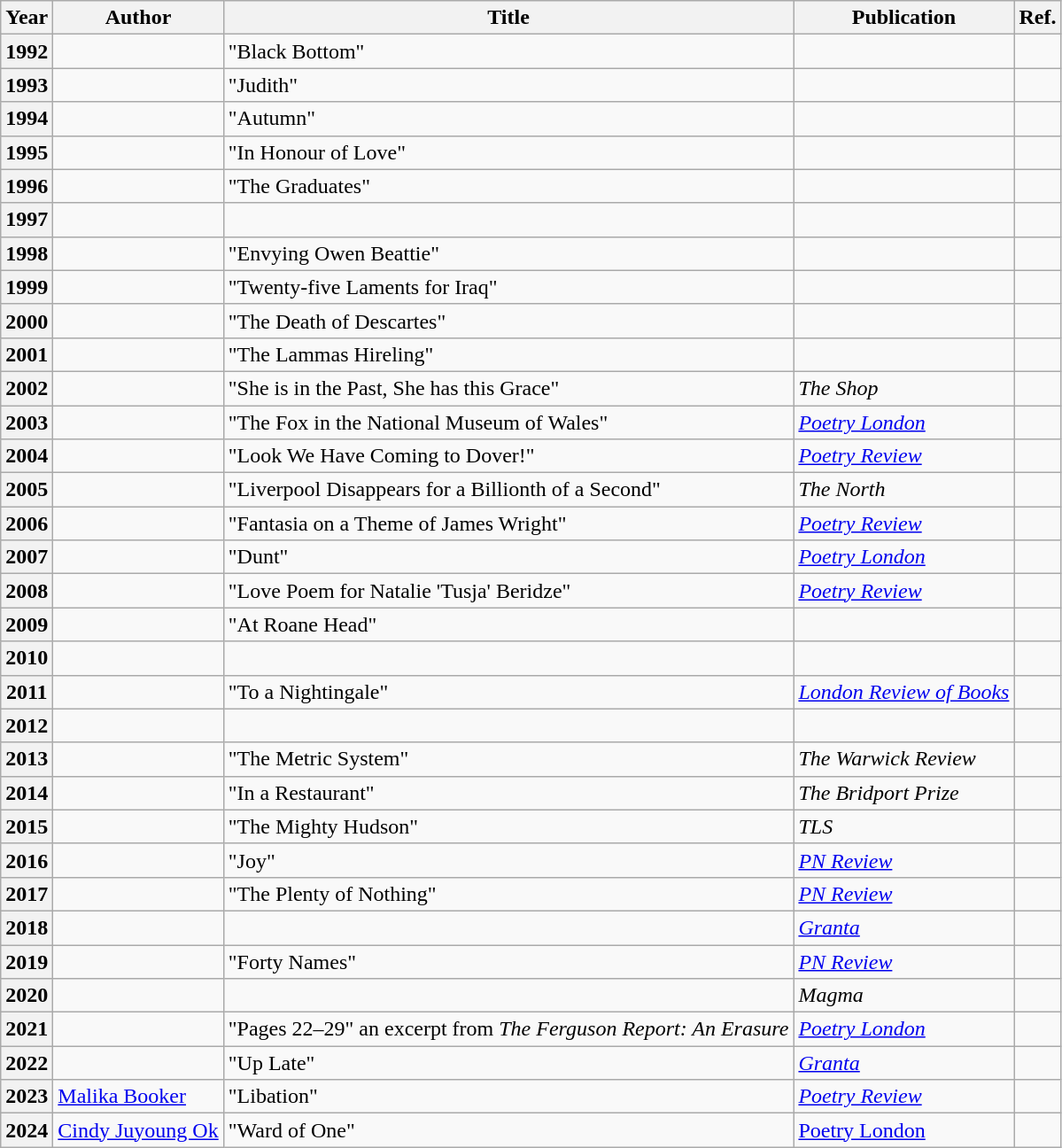<table class="wikitable sortable mw-collapsible">
<tr>
<th>Year</th>
<th>Author</th>
<th>Title</th>
<th>Publication</th>
<th>Ref.</th>
</tr>
<tr>
<th>1992</th>
<td></td>
<td>"Black Bottom"</td>
<td></td>
<td></td>
</tr>
<tr>
<th>1993</th>
<td></td>
<td>"Judith"</td>
<td></td>
<td></td>
</tr>
<tr>
<th>1994</th>
<td></td>
<td>"Autumn"</td>
<td></td>
<td></td>
</tr>
<tr>
<th>1995</th>
<td></td>
<td>"In Honour of Love"</td>
<td></td>
<td></td>
</tr>
<tr>
<th>1996</th>
<td></td>
<td>"The Graduates"</td>
<td></td>
<td></td>
</tr>
<tr>
<th>1997</th>
<td></td>
<td></td>
<td></td>
<td></td>
</tr>
<tr>
<th>1998</th>
<td></td>
<td>"Envying Owen Beattie"</td>
<td></td>
<td></td>
</tr>
<tr>
<th>1999</th>
<td></td>
<td>"Twenty-five Laments for Iraq"</td>
<td></td>
<td></td>
</tr>
<tr>
<th>2000</th>
<td></td>
<td>"The Death of Descartes"</td>
<td></td>
<td></td>
</tr>
<tr>
<th>2001</th>
<td></td>
<td>"The Lammas Hireling"</td>
<td></td>
<td></td>
</tr>
<tr>
<th>2002</th>
<td></td>
<td>"She is in the Past,  She has this Grace"</td>
<td><em>The Shop</em></td>
<td></td>
</tr>
<tr>
<th>2003</th>
<td></td>
<td>"The Fox in the National Museum of Wales"</td>
<td><em><a href='#'>Poetry London</a></em></td>
<td></td>
</tr>
<tr>
<th>2004</th>
<td></td>
<td>"Look We Have Coming to Dover!"</td>
<td><em><a href='#'>Poetry Review</a></em></td>
<td></td>
</tr>
<tr>
<th>2005</th>
<td></td>
<td>"Liverpool Disappears for a Billionth of a Second"</td>
<td><em>The North</em></td>
<td></td>
</tr>
<tr>
<th>2006</th>
<td></td>
<td>"Fantasia on a Theme of James Wright"</td>
<td><em><a href='#'>Poetry Review</a></em></td>
<td></td>
</tr>
<tr>
<th>2007</th>
<td></td>
<td>"Dunt"</td>
<td><em><a href='#'>Poetry London</a></em></td>
<td></td>
</tr>
<tr>
<th>2008</th>
<td></td>
<td>"Love Poem for Natalie 'Tusja' Beridze"</td>
<td><em><a href='#'>Poetry Review</a></em></td>
<td></td>
</tr>
<tr>
<th>2009</th>
<td></td>
<td>"At Roane Head"</td>
<td></td>
<td></td>
</tr>
<tr>
<th>2010</th>
<td></td>
<td></td>
<td></td>
<td></td>
</tr>
<tr>
<th>2011</th>
<td></td>
<td>"To a Nightingale"</td>
<td><em><a href='#'>London Review of Books</a></em></td>
<td></td>
</tr>
<tr>
<th>2012</th>
<td></td>
<td></td>
<td></td>
<td></td>
</tr>
<tr>
<th>2013</th>
<td></td>
<td>"The Metric System"</td>
<td><em>The Warwick Review</em></td>
<td></td>
</tr>
<tr>
<th>2014</th>
<td></td>
<td>"In a Restaurant"</td>
<td><em>The Bridport Prize</em></td>
<td></td>
</tr>
<tr>
<th>2015</th>
<td></td>
<td>"The Mighty Hudson"</td>
<td><em>TLS</em></td>
<td></td>
</tr>
<tr>
<th>2016</th>
<td></td>
<td>"Joy"</td>
<td><em><a href='#'>PN Review</a></em></td>
<td></td>
</tr>
<tr>
<th>2017</th>
<td></td>
<td>"The Plenty of Nothing"</td>
<td><em><a href='#'>PN Review</a></em></td>
<td></td>
</tr>
<tr>
<th>2018</th>
<td></td>
<td></td>
<td><em><a href='#'>Granta</a></em></td>
<td></td>
</tr>
<tr>
<th>2019</th>
<td></td>
<td>"Forty Names"</td>
<td><em><a href='#'>PN Review</a></em></td>
<td></td>
</tr>
<tr>
<th>2020</th>
<td></td>
<td></td>
<td><em>Magma</em></td>
<td></td>
</tr>
<tr>
<th>2021</th>
<td></td>
<td>"Pages 22–29" an excerpt from <em>The Ferguson Report: An Erasure</em></td>
<td><em><a href='#'>Poetry London</a></em></td>
<td></td>
</tr>
<tr>
<th>2022</th>
<td></td>
<td>"Up Late"</td>
<td><em><a href='#'>Granta</a></em></td>
<td></td>
</tr>
<tr>
<th>2023</th>
<td><a href='#'>Malika Booker</a></td>
<td>"Libation"</td>
<td><em><a href='#'>Poetry Review</a></em></td>
<td></td>
</tr>
<tr>
<th>2024</th>
<td><a href='#'>Cindy Juyoung Ok</a></td>
<td>"Ward of One"</td>
<td><a href='#'>Poetry London</a></td>
<td></td>
</tr>
</table>
